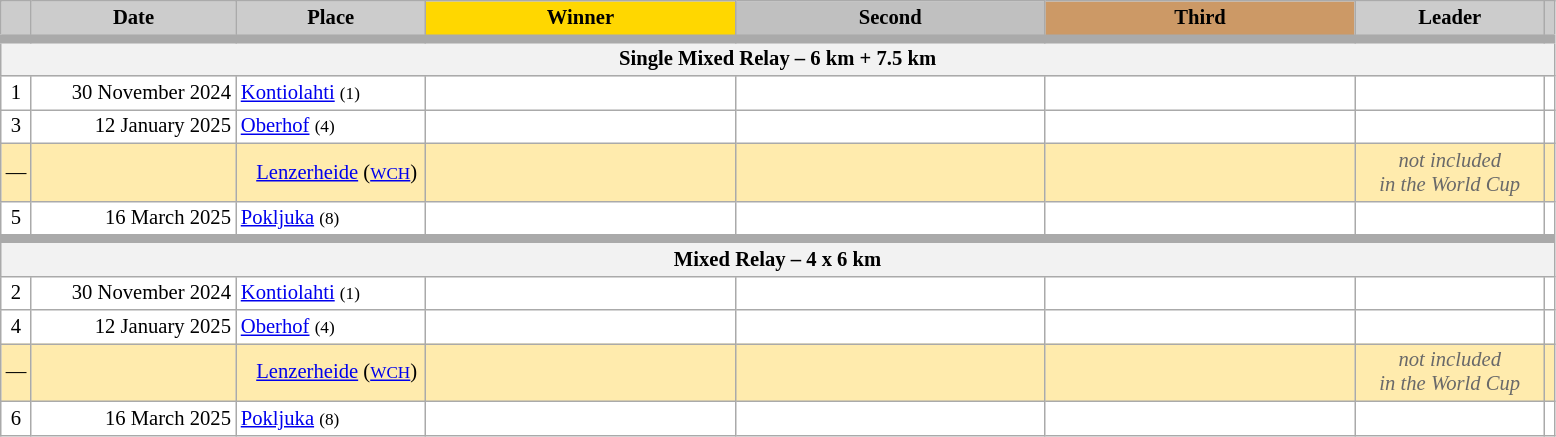<table class="wikitable plainrowheaders" style="background:#fff; font-size:86%; line-height:16px; border:grey solid 1px; border-collapse:collapse;">
<tr>
<th scope="col" style="background:#ccc; width=5 px;"></th>
<th scope="col" style="background:#ccc; width:130px;">Date</th>
<th scope="col" style="background:#ccc; width:120px;">Place <br> </th>
<th scope="col" style="background:gold; width:200px;">Winner</th>
<th scope="col" style="background:silver; width:200px;">Second</th>
<th scope="col" style="background:#c96; width:200px;">Third</th>
<th scope="col" style="background:#ccc; width:120px;">Leader <br> </th>
<th scope="col" style="background:#ccc; width=20 px;"></th>
</tr>
<tr style="background:#EEEEEE;">
<th scope="col" colspan=8 width=40px style="border-top-width:6px"><strong>Single Mixed Relay – 6 km + 7.5 km</strong></th>
</tr>
<tr>
<td align="center">1</td>
<td align="right">30 November 2024</td>
<td> <a href='#'>Kontiolahti</a> <small>(1)</small></td>
<td></td>
<td></td>
<td></td>
<td></td>
<td></td>
</tr>
<tr>
<td align="center">3</td>
<td align="right">12 January 2025</td>
<td> <a href='#'>Oberhof</a> <small>(4)</small></td>
<td></td>
<td></td>
<td></td>
<td></td>
<td></td>
</tr>
<tr style="background:#FFEBAD">
<td align="center">—</td>
<td align="right"></td>
<td>   <a href='#'>Lenzerheide</a> (<small><a href='#'>WCH</a></small>)</td>
<td> </td>
<td> </td>
<td> </td>
<td align="center" style=color:#696969><em>not included<br>in the World Cup</em></td>
<td></td>
</tr>
<tr>
<td align="center">5</td>
<td align="right">16 March 2025</td>
<td> <a href='#'>Pokljuka</a> <small>(8)</small></td>
<td> </td>
<td></td>
<td></td>
<td></td>
<td></td>
</tr>
<tr style="background:#EEEEEE;">
<th scope="col" colspan=8 width=40px style="border-top-width:6px"><strong>Mixed Relay – 4 x 6 km</strong></th>
</tr>
<tr>
<td align="center">2</td>
<td align="right">30 November 2024</td>
<td> <a href='#'>Kontiolahti</a> <small>(1)</small></td>
<td></td>
<td></td>
<td></td>
<td></td>
<td></td>
</tr>
<tr>
<td align="center">4</td>
<td align="right">12 January 2025</td>
<td> <a href='#'>Oberhof</a> <small>(4)</small></td>
<td></td>
<td></td>
<td></td>
<td></td>
<td></td>
</tr>
<tr style="background:#FFEBAD">
<td align="center">—</td>
<td align="right"></td>
<td>   <a href='#'>Lenzerheide</a> (<small><a href='#'>WCH</a></small>)</td>
<td> </td>
<td> </td>
<td> </td>
<td align="center" style=color:#696969><em>not included<br>in the World Cup</em></td>
<td></td>
</tr>
<tr>
<td align="center">6</td>
<td align="right">16 March 2025</td>
<td> <a href='#'>Pokljuka</a> <small>(8)</small></td>
<td></td>
<td></td>
<td></td>
<td></td>
<td></td>
</tr>
</table>
